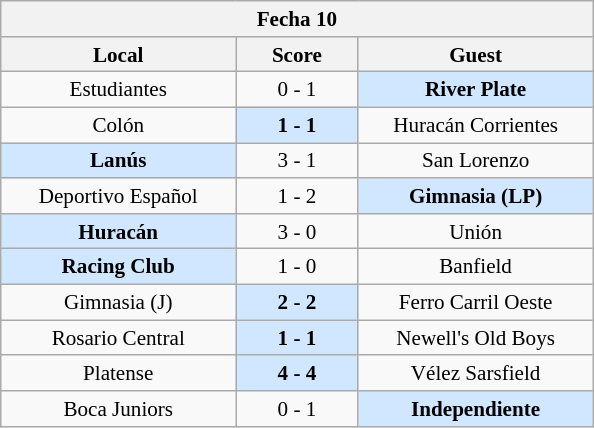<table class="wikitable nowrap" style="font-size:88%; float:left; margin-right:1em;">
<tr>
<th colspan=3 align=center>Fecha 10</th>
</tr>
<tr>
<th width="150">Local</th>
<th width="75">Score</th>
<th width="150">Guest</th>
</tr>
<tr align=center>
<td>Estudiantes</td>
<td>0 - 1</td>
<td bgcolor=#D0E7FF><strong>River Plate</strong></td>
</tr>
<tr align=center>
<td>Colón</td>
<td bgcolor=#D0E7FF><strong>1 - 1</strong></td>
<td>Huracán Corrientes</td>
</tr>
<tr align=center>
<td bgcolor=#D0E7FF><strong>Lanús</strong></td>
<td>3 - 1</td>
<td>San Lorenzo</td>
</tr>
<tr align=center>
<td>Deportivo Español</td>
<td>1 - 2</td>
<td bgcolor=#D0E7FF><strong>Gimnasia (LP)</strong></td>
</tr>
<tr align=center>
<td bgcolor=#D0E7FF><strong>Huracán</strong></td>
<td>3 - 0</td>
<td>Unión</td>
</tr>
<tr align=center>
<td bgcolor=#D0E7FF><strong>Racing Club</strong></td>
<td>1 - 0</td>
<td>Banfield</td>
</tr>
<tr align=center>
<td>Gimnasia (J)</td>
<td bgcolor=#D0E7FF><strong>2 - 2</strong></td>
<td>Ferro Carril Oeste</td>
</tr>
<tr align=center>
<td>Rosario Central</td>
<td bgcolor=#D0E7FF><strong>1 - 1</strong></td>
<td>Newell's Old Boys</td>
</tr>
<tr align=center>
<td>Platense</td>
<td bgcolor=#D0E7FF><strong>4 - 4</strong></td>
<td>Vélez Sarsfield</td>
</tr>
<tr align=center>
<td>Boca Juniors</td>
<td>0 - 1</td>
<td bgcolor=#D0E7FF><strong>Independiente</strong></td>
</tr>
</table>
